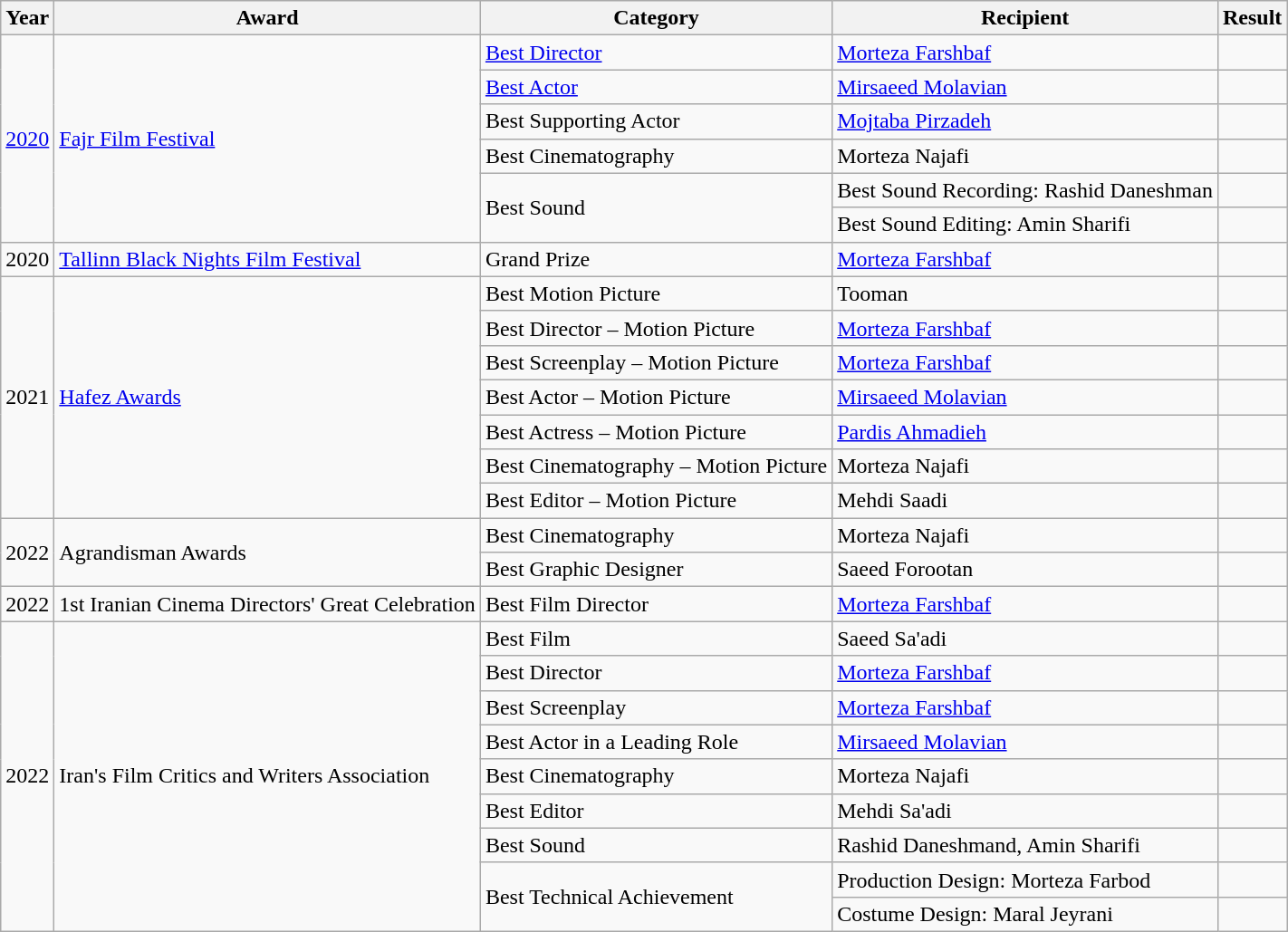<table class="wikitable">
<tr>
<th>Year</th>
<th>Award</th>
<th>Category</th>
<th>Recipient</th>
<th>Result</th>
</tr>
<tr>
<td rowspan="6"><a href='#'>2020</a></td>
<td rowspan="6"><a href='#'>Fajr Film Festival</a></td>
<td><a href='#'>Best Director</a></td>
<td><a href='#'>Morteza Farshbaf</a></td>
<td></td>
</tr>
<tr>
<td><a href='#'>Best Actor</a></td>
<td><a href='#'>Mirsaeed Molavian</a></td>
<td></td>
</tr>
<tr>
<td>Best Supporting Actor</td>
<td><a href='#'>Mojtaba Pirzadeh</a></td>
<td></td>
</tr>
<tr>
<td>Best Cinematography</td>
<td>Morteza Najafi</td>
<td></td>
</tr>
<tr>
<td rowspan="2">Best Sound</td>
<td>Best Sound Recording: Rashid Daneshman</td>
<td></td>
</tr>
<tr>
<td>Best Sound Editing: Amin Sharifi</td>
<td></td>
</tr>
<tr>
<td>2020</td>
<td><a href='#'>Tallinn Black Nights Film Festival</a></td>
<td>Grand Prize</td>
<td><a href='#'>Morteza Farshbaf</a></td>
<td></td>
</tr>
<tr>
<td rowspan="7">2021</td>
<td rowspan="7"><a href='#'>Hafez Awards</a></td>
<td>Best Motion Picture</td>
<td>Tooman</td>
<td></td>
</tr>
<tr>
<td>Best Director – Motion Picture</td>
<td><a href='#'>Morteza Farshbaf</a></td>
<td></td>
</tr>
<tr>
<td>Best Screenplay – Motion Picture</td>
<td><a href='#'>Morteza Farshbaf</a></td>
<td></td>
</tr>
<tr>
<td>Best Actor – Motion Picture</td>
<td><a href='#'>Mirsaeed Molavian</a></td>
<td></td>
</tr>
<tr>
<td>Best Actress – Motion Picture</td>
<td><a href='#'>Pardis Ahmadieh</a></td>
<td></td>
</tr>
<tr>
<td>Best Cinematography – Motion Picture</td>
<td>Morteza Najafi</td>
<td></td>
</tr>
<tr>
<td>Best Editor – Motion Picture</td>
<td>Mehdi Saadi</td>
<td></td>
</tr>
<tr>
<td rowspan="2">2022</td>
<td rowspan="2">Agrandisman Awards</td>
<td>Best Cinematography</td>
<td>Morteza Najafi</td>
<td></td>
</tr>
<tr>
<td>Best Graphic Designer</td>
<td>Saeed Forootan</td>
<td></td>
</tr>
<tr>
<td>2022</td>
<td>1st Iranian Cinema Directors' Great Celebration</td>
<td>Best Film Director</td>
<td><a href='#'>Morteza Farshbaf</a></td>
<td></td>
</tr>
<tr>
<td rowspan="9">2022</td>
<td rowspan="9">Iran's Film Critics and Writers Association</td>
<td>Best Film</td>
<td>Saeed Sa'adi</td>
<td></td>
</tr>
<tr>
<td>Best Director</td>
<td><a href='#'>Morteza Farshbaf</a></td>
<td></td>
</tr>
<tr>
<td>Best Screenplay</td>
<td><a href='#'>Morteza Farshbaf</a></td>
<td></td>
</tr>
<tr>
<td>Best Actor in a Leading Role</td>
<td><a href='#'>Mirsaeed Molavian</a></td>
<td></td>
</tr>
<tr>
<td>Best Cinematography</td>
<td>Morteza Najafi</td>
<td></td>
</tr>
<tr>
<td>Best Editor</td>
<td>Mehdi Sa'adi</td>
<td></td>
</tr>
<tr>
<td>Best Sound</td>
<td>Rashid Daneshmand, Amin Sharifi</td>
<td></td>
</tr>
<tr>
<td rowspan="2">Best Technical Achievement</td>
<td>Production Design: Morteza Farbod</td>
<td></td>
</tr>
<tr>
<td>Costume Design: Maral Jeyrani</td>
<td></td>
</tr>
</table>
